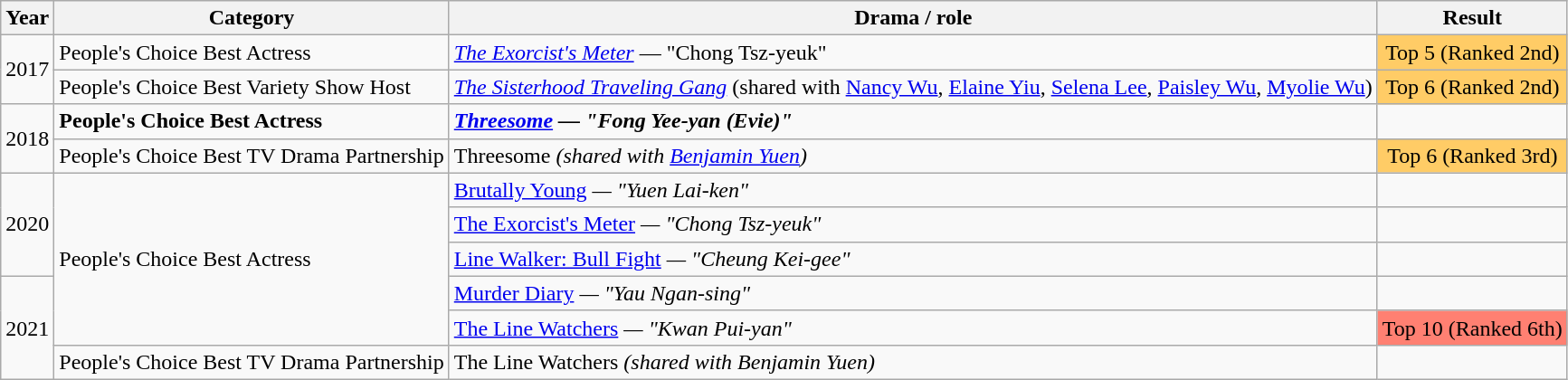<table class="wikitable sortable">
<tr>
<th>Year</th>
<th>Category</th>
<th>Drama / role</th>
<th>Result</th>
</tr>
<tr>
<td rowspan=2>2017</td>
<td>People's Choice Best Actress</td>
<td><em><a href='#'>The Exorcist's Meter</a></em> — "Chong Tsz-yeuk"</td>
<td style="background-color:#ffcc66; text-align:center;">Top 5 (Ranked 2nd)</td>
</tr>
<tr>
<td>People's Choice Best Variety Show Host</td>
<td><em><a href='#'>The Sisterhood Traveling Gang</a></em> (shared with <a href='#'>Nancy Wu</a>, <a href='#'>Elaine Yiu</a>, <a href='#'>Selena Lee</a>, <a href='#'>Paisley Wu</a>, <a href='#'>Myolie Wu</a>)</td>
<td style="background-color:#ffcc66; text-align:center;">Top 6 (Ranked 2nd)</td>
</tr>
<tr>
<td rowspan=2>2018</td>
<td><strong> People's Choice Best Actress </strong></td>
<td><strong><em><a href='#'>Threesome</a><em> — "Fong Yee-yan (Evie)"<strong></td>
<td></td>
</tr>
<tr>
<td>People's Choice Best TV Drama Partnership</td>
<td></em>Threesome<em> (shared with <a href='#'>Benjamin Yuen</a>)</td>
<td style="background-color:#ffcc66; text-align:center;">Top 6 (Ranked 3rd)</td>
</tr>
<tr>
<td rowspan=3>2020</td>
<td rowspan=5>People's Choice Best Actress</td>
<td></em><a href='#'>Brutally Young</a><em> — "Yuen Lai-ken"</td>
<td></td>
</tr>
<tr>
<td></em><a href='#'>The Exorcist's Meter</a><em> — "Chong Tsz-yeuk"</td>
<td></td>
</tr>
<tr>
<td></em><a href='#'>Line Walker: Bull Fight</a><em> — "Cheung Kei-gee"</td>
<td></td>
</tr>
<tr>
<td rowspan=3>2021</td>
<td></em><a href='#'>Murder Diary</a><em> — "Yau Ngan-sing"</td>
<td></td>
</tr>
<tr>
<td></em><a href='#'>The Line Watchers</a><em> — "Kwan Pui-yan"</td>
<td style="background-color:#ff8072; text-align:center;">Top 10 (Ranked 6th)</td>
</tr>
<tr>
<td>People's Choice Best TV Drama Partnership</td>
<td></em>The Line Watchers<em> (shared with Benjamin Yuen)</td>
<td></td>
</tr>
</table>
